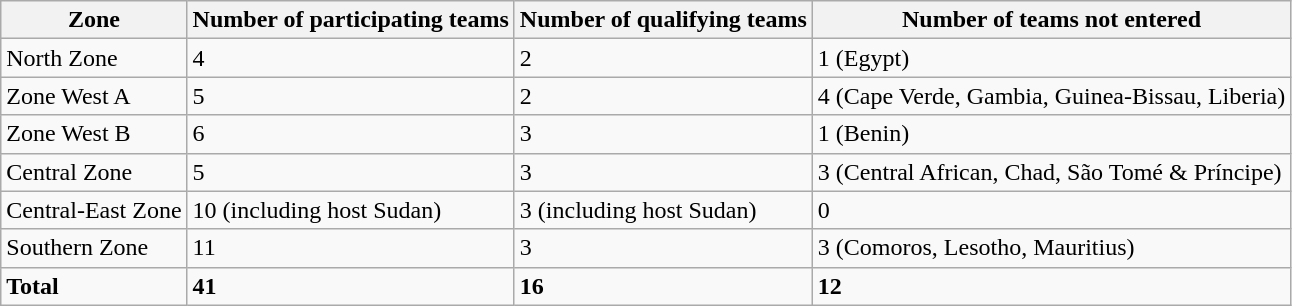<table class="wikitable">
<tr>
<th>Zone</th>
<th>Number of participating teams</th>
<th>Number of qualifying teams</th>
<th>Number of teams not entered</th>
</tr>
<tr>
<td>North Zone</td>
<td>4</td>
<td>2</td>
<td>1 (Egypt)</td>
</tr>
<tr>
<td>Zone West A</td>
<td>5</td>
<td>2</td>
<td>4 (Cape Verde, Gambia, Guinea-Bissau, Liberia)</td>
</tr>
<tr>
<td>Zone West B</td>
<td>6</td>
<td>3</td>
<td>1 (Benin)</td>
</tr>
<tr>
<td>Central Zone</td>
<td>5</td>
<td>3</td>
<td>3 (Central African, Chad, São Tomé & Príncipe)</td>
</tr>
<tr>
<td>Central-East Zone</td>
<td>10 (including host Sudan)</td>
<td>3 (including host Sudan)</td>
<td>0</td>
</tr>
<tr>
<td>Southern Zone</td>
<td>11</td>
<td>3</td>
<td>3 (Comoros, Lesotho, Mauritius)</td>
</tr>
<tr>
<td><strong>Total</strong></td>
<td><strong>41</strong></td>
<td><strong>16</strong></td>
<td><strong>12</strong></td>
</tr>
</table>
